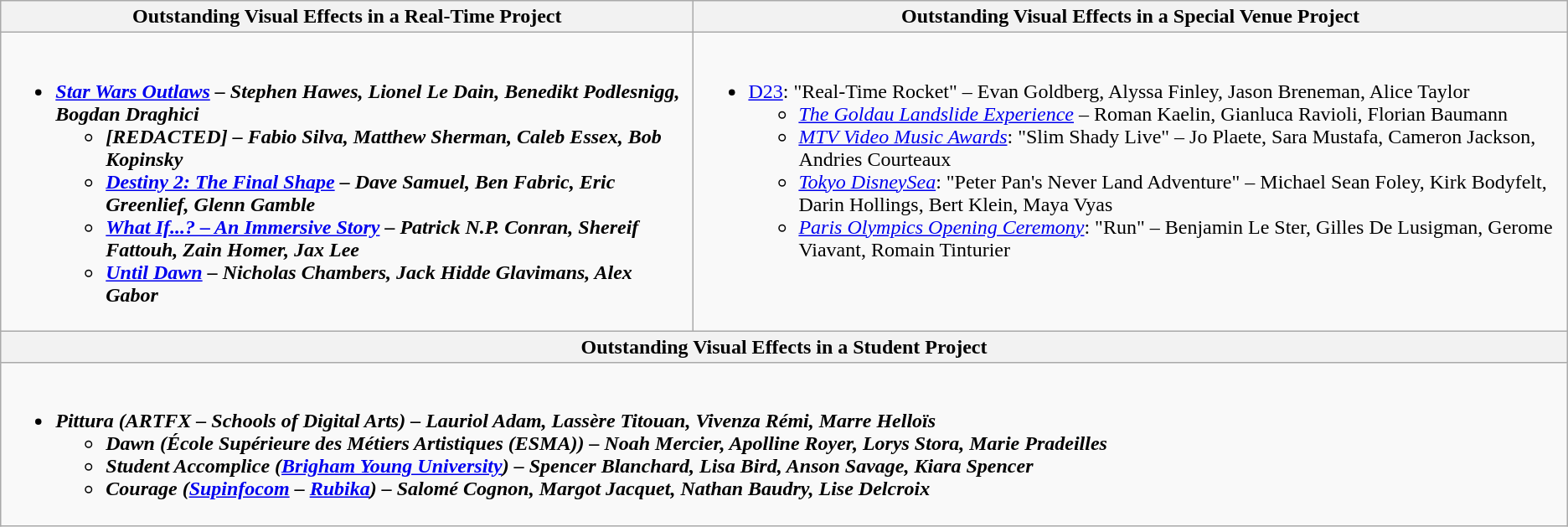<table class="wikitable" style="width=100%">
<tr>
<th style="width=50%"><strong>Outstanding Visual Effects in a Real-Time Project</strong></th>
<th style="width=50%"><strong>Outstanding Visual Effects in a Special Venue Project</strong></th>
</tr>
<tr>
<td valign="top"><br><ul><li><strong><em><a href='#'>Star Wars Outlaws</a><em> – Stephen Hawes, Lionel Le Dain, Benedikt Podlesnigg, Bogdan Draghici<strong><ul><li></em>[REDACTED]<em> – Fabio Silva, Matthew Sherman, Caleb Essex, Bob Kopinsky</li><li></em><a href='#'>Destiny 2: The Final Shape</a><em> – Dave Samuel, Ben Fabric, Eric Greenlief, Glenn Gamble</li><li></em><a href='#'>What If...? – An Immersive Story</a><em> – Patrick N.P. Conran, Shereif Fattouh, Zain Homer, Jax Lee</li><li></em><a href='#'>Until Dawn</a><em> – Nicholas Chambers, Jack Hidde Glavimans, Alex Gabor</li></ul></li></ul></td>
<td valign="top"><br><ul><li></em></strong><a href='#'>D23</a></em>: "Real-Time Rocket" – Evan Goldberg, Alyssa Finley, Jason Breneman, Alice Taylor</strong><ul><li><em><a href='#'>The Goldau Landslide Experience</a></em> – Roman Kaelin, Gianluca Ravioli, Florian Baumann</li><li><em><a href='#'>MTV Video Music Awards</a></em>: "Slim Shady Live" – Jo Plaete, Sara Mustafa, Cameron Jackson, Andries Courteaux</li><li><em><a href='#'>Tokyo DisneySea</a></em>: "Peter Pan's Never Land Adventure" – Michael Sean Foley, Kirk Bodyfelt, Darin Hollings, Bert Klein, Maya Vyas</li><li><em><a href='#'>Paris Olympics Opening Ceremony</a></em>: "Run" – Benjamin Le Ster, Gilles De Lusigman, Gerome Viavant, Romain Tinturier</li></ul></li></ul></td>
</tr>
<tr>
<th colspan="2"><strong>Outstanding Visual Effects in a Student Project</strong></th>
</tr>
<tr>
<td colspan="2" valign="top"><br><ul><li><strong><em>Pittura<em> (ARTFX – Schools of Digital Arts) – Lauriol Adam, Lassère Titouan, Vivenza Rémi, Marre Helloïs<strong><ul><li></em>Dawn<em> (École Supérieure des Métiers Artistiques (ESMA)) – Noah Mercier, Apolline Royer, Lorys Stora, Marie Pradeilles</li><li></em>Student Accomplice<em> (<a href='#'>Brigham Young University</a>) – Spencer Blanchard, Lisa Bird, Anson Savage, Kiara Spencer</li><li></em>Courage<em> (<a href='#'>Supinfocom</a> – <a href='#'>Rubika</a>) – Salomé Cognon, Margot Jacquet, Nathan Baudry, Lise Delcroix</li></ul></li></ul></td>
</tr>
</table>
